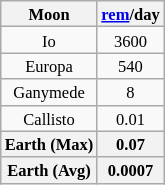<table class=wikitable style="text-align:center; font-size:11px">
<tr>
<th>Moon</th>
<th><a href='#'>rem</a>/day</th>
</tr>
<tr>
<td>Io</td>
<td>3600</td>
</tr>
<tr>
<td>Europa</td>
<td>540</td>
</tr>
<tr>
<td>Ganymede</td>
<td>8</td>
</tr>
<tr>
<td>Callisto</td>
<td>0.01</td>
</tr>
<tr>
<th>Earth (Max)</th>
<th>0.07</th>
</tr>
<tr>
<th>Earth (Avg)</th>
<th>0.0007</th>
</tr>
</table>
